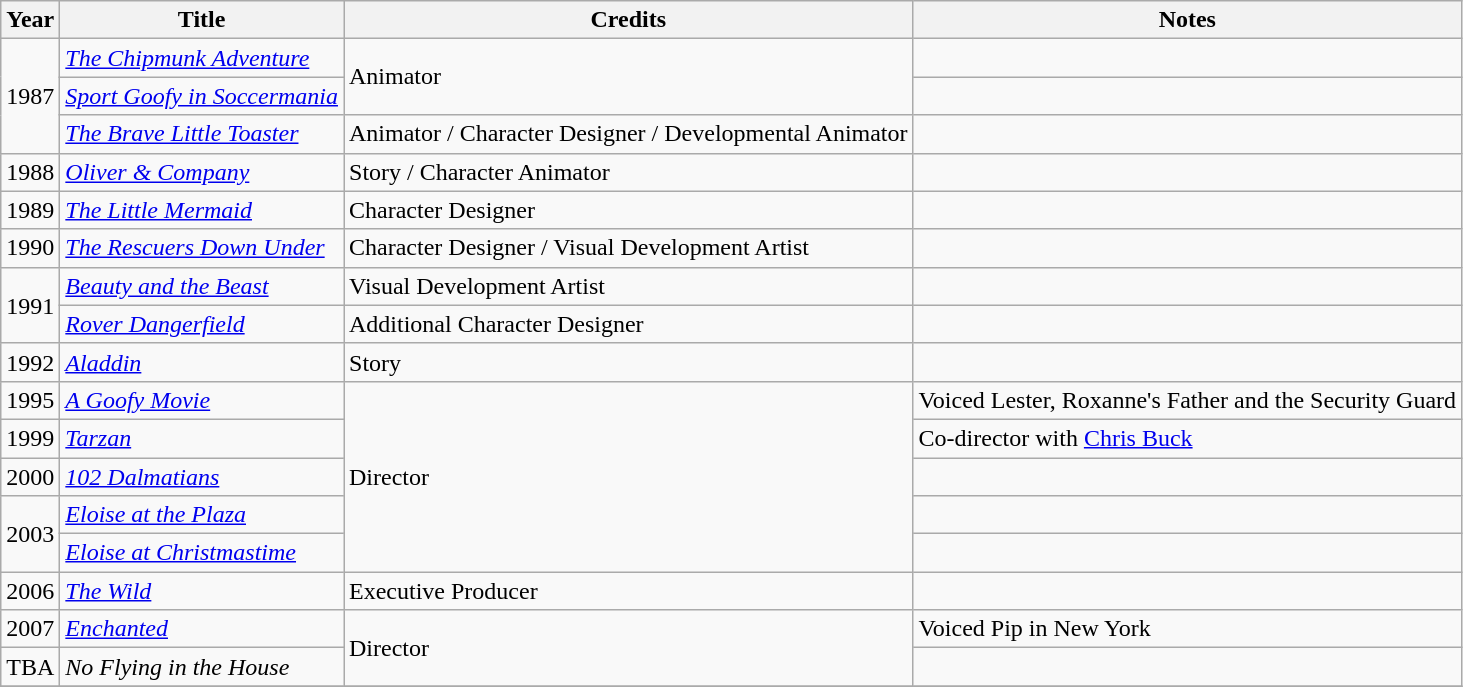<table class="wikitable" sortable">
<tr>
<th>Year</th>
<th>Title</th>
<th>Credits</th>
<th>Notes</th>
</tr>
<tr>
<td rowspan="3">1987</td>
<td><em><a href='#'>The Chipmunk Adventure</a></em></td>
<td rowspan="2">Animator</td>
<td></td>
</tr>
<tr>
<td><em><a href='#'>Sport Goofy in Soccermania</a></em></td>
<td></td>
</tr>
<tr>
<td><em><a href='#'>The Brave Little Toaster</a></em></td>
<td>Animator / Character Designer / Developmental Animator</td>
<td></td>
</tr>
<tr>
<td>1988</td>
<td><em><a href='#'>Oliver & Company</a></em></td>
<td>Story / Character Animator</td>
<td></td>
</tr>
<tr>
<td>1989</td>
<td><em><a href='#'>The Little Mermaid</a></em></td>
<td>Character Designer</td>
<td></td>
</tr>
<tr>
<td>1990</td>
<td><em><a href='#'>The Rescuers Down Under</a></em></td>
<td>Character Designer / Visual Development Artist</td>
<td></td>
</tr>
<tr>
<td rowspan="2">1991</td>
<td><em><a href='#'>Beauty and the Beast</a></em></td>
<td>Visual Development Artist</td>
<td></td>
</tr>
<tr>
<td><em><a href='#'>Rover Dangerfield</a></em></td>
<td>Additional Character Designer</td>
<td></td>
</tr>
<tr>
<td>1992</td>
<td><em><a href='#'>Aladdin</a></em></td>
<td>Story</td>
<td></td>
</tr>
<tr>
<td>1995</td>
<td><em><a href='#'>A Goofy Movie</a></em></td>
<td rowspan="5">Director</td>
<td>Voiced Lester, Roxanne's Father and the Security Guard</td>
</tr>
<tr>
<td>1999</td>
<td><em><a href='#'>Tarzan</a></em></td>
<td>Co-director with <a href='#'>Chris Buck</a></td>
</tr>
<tr>
<td>2000</td>
<td><em><a href='#'>102 Dalmatians</a></em></td>
<td></td>
</tr>
<tr>
<td rowspan="2">2003</td>
<td><em><a href='#'>Eloise at the Plaza</a></em></td>
<td></td>
</tr>
<tr>
<td><em><a href='#'>Eloise at Christmastime</a></em></td>
<td></td>
</tr>
<tr>
<td>2006</td>
<td><em><a href='#'>The Wild</a></em></td>
<td>Executive Producer</td>
<td></td>
</tr>
<tr>
<td>2007</td>
<td><em><a href='#'>Enchanted</a></em></td>
<td rowspan="2">Director</td>
<td>Voiced Pip in New York</td>
</tr>
<tr>
<td>TBA</td>
<td><em>No Flying in the House</em></td>
<td></td>
</tr>
<tr>
</tr>
</table>
